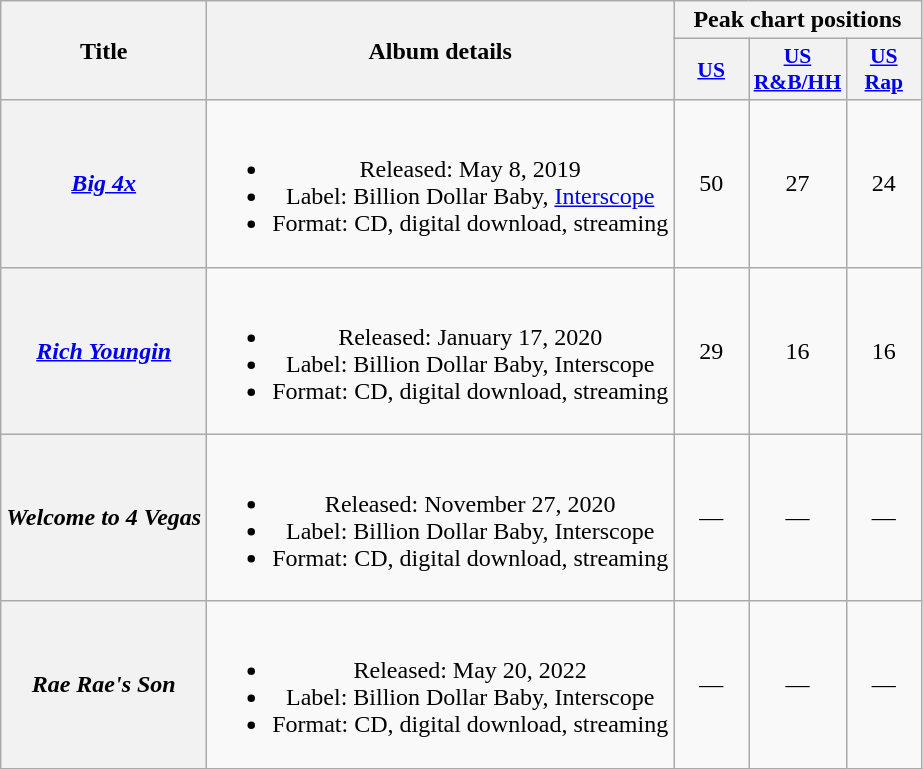<table class="wikitable plainrowheaders" style="text-align:center;">
<tr>
<th rowspan="2">Title</th>
<th rowspan="2">Album details</th>
<th colspan="3">Peak chart positions</th>
</tr>
<tr>
<th scope="col" style="width:3em;font-size:90%;"><a href='#'>US</a><br></th>
<th scope="col" style="width:3em;font-size:90%;"><a href='#'>US</a><br><a href='#'>R&B/HH</a><br></th>
<th scope="col" style="width:3em;font-size:90%;"><a href='#'>US</a><br><a href='#'>Rap</a><br></th>
</tr>
<tr>
<th scope="row"><em><a href='#'>Big 4x</a></em></th>
<td><br><ul><li>Released: May 8, 2019</li><li>Label: Billion Dollar Baby, <a href='#'>Interscope</a></li><li>Format: CD, digital download, streaming</li></ul></td>
<td style="text-align:center;">50</td>
<td>27</td>
<td>24</td>
</tr>
<tr>
<th scope="row"><em><a href='#'>Rich Youngin</a></em></th>
<td><br><ul><li>Released: January 17, 2020</li><li>Label: Billion Dollar Baby, Interscope</li><li>Format: CD, digital download, streaming</li></ul></td>
<td>29</td>
<td>16</td>
<td>16</td>
</tr>
<tr>
<th scope="row"><em>Welcome to 4 Vegas</em></th>
<td><br><ul><li>Released: November 27, 2020</li><li>Label: Billion Dollar Baby, Interscope</li><li>Format: CD, digital download, streaming</li></ul></td>
<td ->—</td>
<td>—</td>
<td>—</td>
</tr>
<tr>
<th scope="row"><em>Rae Rae's Son</em></th>
<td><br><ul><li>Released: May 20, 2022</li><li>Label: Billion Dollar Baby, Interscope</li><li>Format: CD, digital download, streaming</li></ul></td>
<td ->—</td>
<td>—</td>
<td>—</td>
</tr>
</table>
